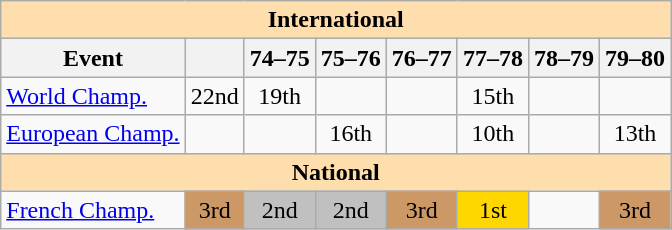<table class="wikitable" style="text-align:center">
<tr>
<th style="background-color: #ffdead; " colspan=8 align=center>International</th>
</tr>
<tr>
<th>Event</th>
<th></th>
<th>74–75</th>
<th>75–76</th>
<th>76–77</th>
<th>77–78</th>
<th>78–79</th>
<th>79–80</th>
</tr>
<tr>
<td align=left><a href='#'>World Champ.</a></td>
<td>22nd</td>
<td>19th</td>
<td></td>
<td></td>
<td>15th</td>
<td></td>
<td></td>
</tr>
<tr>
<td align=left><a href='#'>European Champ.</a></td>
<td></td>
<td></td>
<td>16th</td>
<td></td>
<td>10th</td>
<td></td>
<td>13th</td>
</tr>
<tr>
<th style="background-color: #ffdead; " colspan=8 align=center>National</th>
</tr>
<tr>
<td align=left><a href='#'>French Champ.</a></td>
<td bgcolor=cc9966>3rd</td>
<td bgcolor=silver>2nd</td>
<td bgcolor=silver>2nd</td>
<td bgcolor=cc9966>3rd</td>
<td bgcolor=gold>1st</td>
<td></td>
<td bgcolor=cc9966>3rd</td>
</tr>
</table>
